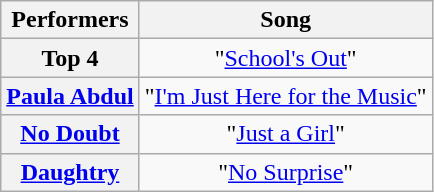<table class="wikitable" style="text-align:center;">
<tr>
<th scope="col">Performers</th>
<th scope="col">Song</th>
</tr>
<tr>
<th scope="row">Top 4</th>
<td>"<a href='#'>School's Out</a>"</td>
</tr>
<tr>
<th scope="row"><a href='#'>Paula Abdul</a></th>
<td>"<a href='#'>I'm Just Here for the Music</a>"</td>
</tr>
<tr>
<th scope="row"><a href='#'>No Doubt</a></th>
<td>"<a href='#'>Just a Girl</a>"</td>
</tr>
<tr>
<th scope="row"><a href='#'>Daughtry</a></th>
<td>"<a href='#'>No Surprise</a>"</td>
</tr>
</table>
